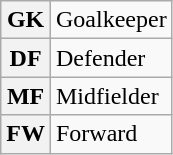<table class="wikitable">
<tr>
<th>GK</th>
<td>Goalkeeper</td>
</tr>
<tr>
<th>DF</th>
<td>Defender</td>
</tr>
<tr>
<th scope="row">MF</th>
<td>Midfielder</td>
</tr>
<tr>
<th scope="row">FW</th>
<td>Forward</td>
</tr>
</table>
